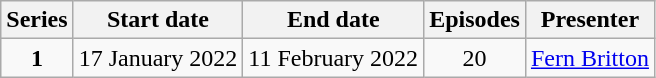<table class="wikitable" style="text-align:center;">
<tr>
<th>Series</th>
<th>Start date</th>
<th>End date</th>
<th>Episodes</th>
<th>Presenter</th>
</tr>
<tr>
<td><strong>1</strong></td>
<td>17 January 2022</td>
<td>11 February 2022</td>
<td>20</td>
<td><a href='#'>Fern Britton</a></td>
</tr>
</table>
